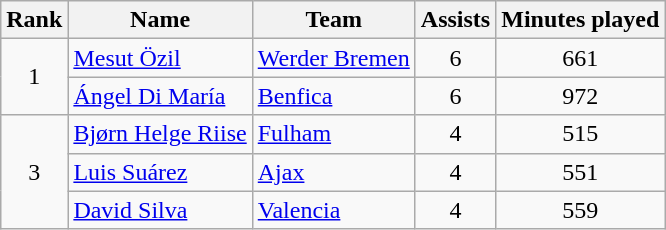<table class="wikitable" style="text-align:center">
<tr>
<th>Rank</th>
<th>Name</th>
<th>Team</th>
<th>Assists</th>
<th>Minutes played</th>
</tr>
<tr>
<td rowspan=2>1</td>
<td align="left"> <a href='#'>Mesut Özil</a></td>
<td align="left"> <a href='#'>Werder Bremen</a></td>
<td>6</td>
<td>661</td>
</tr>
<tr>
<td align="left"> <a href='#'>Ángel Di María</a></td>
<td align="left"> <a href='#'>Benfica</a></td>
<td>6</td>
<td>972</td>
</tr>
<tr>
<td rowspan=3>3</td>
<td align="left"> <a href='#'>Bjørn Helge Riise</a></td>
<td align="left"> <a href='#'>Fulham</a></td>
<td>4</td>
<td>515</td>
</tr>
<tr>
<td align="left"> <a href='#'>Luis Suárez</a></td>
<td align="left"> <a href='#'>Ajax</a></td>
<td>4</td>
<td>551</td>
</tr>
<tr>
<td align="left"> <a href='#'>David Silva</a></td>
<td align="left"> <a href='#'>Valencia</a></td>
<td>4</td>
<td>559</td>
</tr>
</table>
